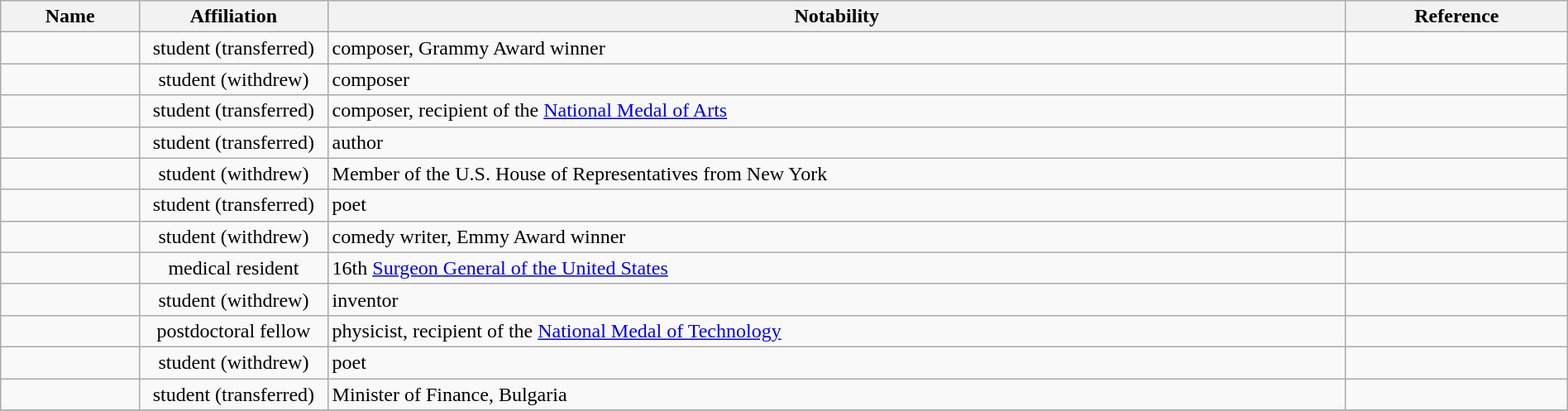<table class="wikitable sortable" style="width:100%">
<tr>
<th style="width:*;">Name</th>
<th style="width:12%;">Affiliation</th>
<th style="width:65%;" class="unsortable">Notability</th>
<th style="width:*;" class="unsortable">Reference</th>
</tr>
<tr>
<td></td>
<td style="text-align:center;">student (transferred)</td>
<td>composer, Grammy Award winner</td>
<td style="text-align:center;"></td>
</tr>
<tr>
<td></td>
<td style="text-align:center;">student (withdrew)</td>
<td>composer</td>
<td style="text-align:center;"></td>
</tr>
<tr>
<td></td>
<td style="text-align:center;">student (transferred)</td>
<td>composer, recipient of the <a href='#'>National Medal of Arts</a></td>
<td style="text-align:center;"></td>
</tr>
<tr>
<td></td>
<td style="text-align:center;">student (transferred)</td>
<td>author</td>
<td style="text-align:center;"></td>
</tr>
<tr>
<td></td>
<td style="text-align:center;">student (withdrew)</td>
<td>Member of the U.S. House of Representatives from New York</td>
<td style="text-align:center;"></td>
</tr>
<tr>
<td></td>
<td style="text-align:center;">student (transferred)</td>
<td>poet</td>
<td style="text-align:center;"></td>
</tr>
<tr>
<td></td>
<td style="text-align:center;">student (withdrew)</td>
<td>comedy writer, Emmy Award winner</td>
<td style="text-align:center;"></td>
</tr>
<tr>
<td></td>
<td style="text-align:center;">medical resident</td>
<td>16th <a href='#'>Surgeon General of the United States</a></td>
<td style="text-align:center;"></td>
</tr>
<tr>
<td></td>
<td style="text-align:center;">student (withdrew)</td>
<td>inventor</td>
<td style="text-align:center;"></td>
</tr>
<tr>
<td></td>
<td style="text-align:center;">postdoctoral fellow</td>
<td>physicist, recipient of the <a href='#'>National Medal of Technology</a></td>
<td style="text-align:center;"></td>
</tr>
<tr>
<td></td>
<td style="text-align:center;">student (withdrew)</td>
<td>poet</td>
<td style="text-align:center;"></td>
</tr>
<tr>
<td></td>
<td style="text-align:center;">student (transferred)</td>
<td>Minister of Finance, Bulgaria</td>
<td style="text-align:center;"></td>
</tr>
<tr>
</tr>
</table>
